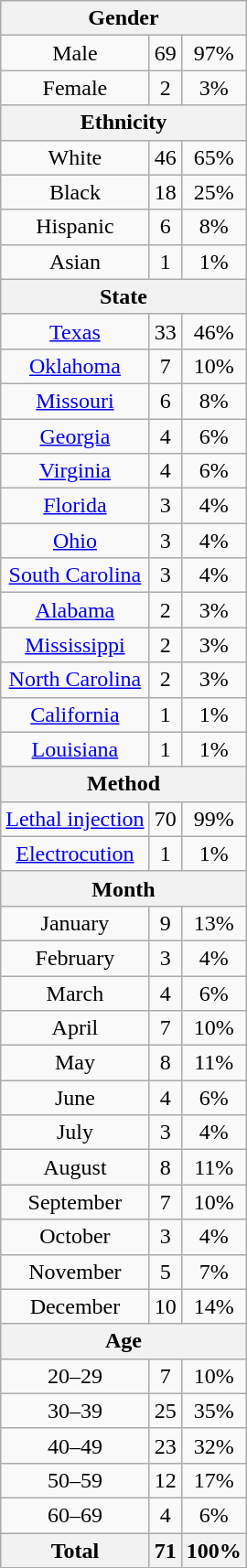<table class="wikitable" style="text-align:center;">
<tr>
<th colspan="3">Gender</th>
</tr>
<tr>
<td>Male</td>
<td>69</td>
<td>97%</td>
</tr>
<tr>
<td>Female</td>
<td>2</td>
<td>3%</td>
</tr>
<tr>
<th colspan="3">Ethnicity</th>
</tr>
<tr>
<td>White</td>
<td>46</td>
<td>65%</td>
</tr>
<tr>
<td>Black</td>
<td>18</td>
<td>25%</td>
</tr>
<tr>
<td>Hispanic</td>
<td>6</td>
<td>8%</td>
</tr>
<tr>
<td>Asian</td>
<td>1</td>
<td>1%</td>
</tr>
<tr>
<th colspan="3">State</th>
</tr>
<tr>
<td><a href='#'>Texas</a></td>
<td>33</td>
<td>46%</td>
</tr>
<tr>
<td><a href='#'>Oklahoma</a></td>
<td>7</td>
<td>10%</td>
</tr>
<tr>
<td><a href='#'>Missouri</a></td>
<td>6</td>
<td>8%</td>
</tr>
<tr>
<td><a href='#'>Georgia</a></td>
<td>4</td>
<td>6%</td>
</tr>
<tr>
<td><a href='#'>Virginia</a></td>
<td>4</td>
<td>6%</td>
</tr>
<tr>
<td><a href='#'>Florida</a></td>
<td>3</td>
<td>4%</td>
</tr>
<tr>
<td><a href='#'>Ohio</a></td>
<td>3</td>
<td>4%</td>
</tr>
<tr>
<td><a href='#'>South Carolina</a></td>
<td>3</td>
<td>4%</td>
</tr>
<tr>
<td><a href='#'>Alabama</a></td>
<td>2</td>
<td>3%</td>
</tr>
<tr>
<td><a href='#'>Mississippi</a></td>
<td>2</td>
<td>3%</td>
</tr>
<tr>
<td><a href='#'>North Carolina</a></td>
<td>2</td>
<td>3%</td>
</tr>
<tr>
<td><a href='#'>California</a></td>
<td>1</td>
<td>1%</td>
</tr>
<tr>
<td><a href='#'>Louisiana</a></td>
<td>1</td>
<td>1%</td>
</tr>
<tr>
<th colspan="3">Method</th>
</tr>
<tr>
<td><a href='#'>Lethal injection</a></td>
<td>70</td>
<td>99%</td>
</tr>
<tr>
<td><a href='#'>Electrocution</a></td>
<td>1</td>
<td>1%</td>
</tr>
<tr>
<th colspan="3">Month</th>
</tr>
<tr>
<td>January</td>
<td>9</td>
<td>13%</td>
</tr>
<tr>
<td>February</td>
<td>3</td>
<td>4%</td>
</tr>
<tr>
<td>March</td>
<td>4</td>
<td>6%</td>
</tr>
<tr>
<td>April</td>
<td>7</td>
<td>10%</td>
</tr>
<tr>
<td>May</td>
<td>8</td>
<td>11%</td>
</tr>
<tr>
<td>June</td>
<td>4</td>
<td>6%</td>
</tr>
<tr>
<td>July</td>
<td>3</td>
<td>4%</td>
</tr>
<tr>
<td>August</td>
<td>8</td>
<td>11%</td>
</tr>
<tr>
<td>September</td>
<td>7</td>
<td>10%</td>
</tr>
<tr>
<td>October</td>
<td>3</td>
<td>4%</td>
</tr>
<tr>
<td>November</td>
<td>5</td>
<td>7%</td>
</tr>
<tr>
<td>December</td>
<td>10</td>
<td>14%</td>
</tr>
<tr>
<th colspan="3">Age</th>
</tr>
<tr>
<td>20–29</td>
<td>7</td>
<td>10%</td>
</tr>
<tr>
<td>30–39</td>
<td>25</td>
<td>35%</td>
</tr>
<tr>
<td>40–49</td>
<td>23</td>
<td>32%</td>
</tr>
<tr>
<td>50–59</td>
<td>12</td>
<td>17%</td>
</tr>
<tr>
<td>60–69</td>
<td>4</td>
<td>6%</td>
</tr>
<tr>
<th>Total</th>
<th>71</th>
<th>100%</th>
</tr>
</table>
